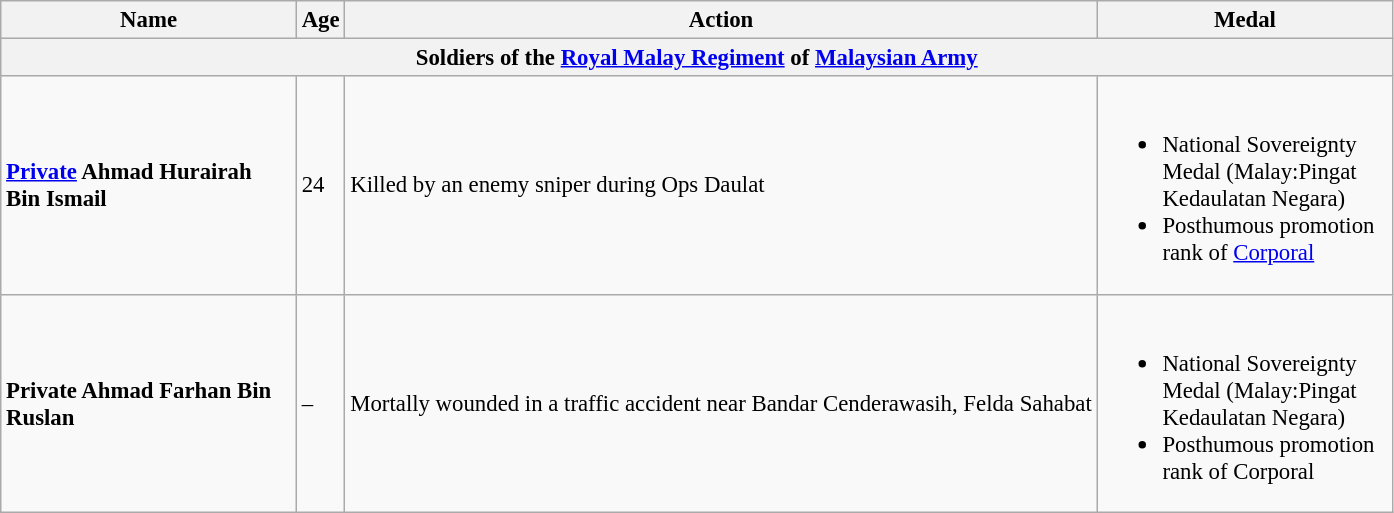<table class=wikitable style="font-size:95%;">
<tr>
<th style="width:190px;">Name</th>
<th style="width:11px;">Age</th>
<th>Action</th>
<th style="width:190px;">Medal</th>
</tr>
<tr>
<th colspan=4>Soldiers of the <a href='#'>Royal Malay Regiment</a> of <a href='#'>Malaysian Army</a></th>
</tr>
<tr>
<td><strong><a href='#'>Private</a> Ahmad Hurairah Bin Ismail</strong></td>
<td>24</td>
<td>Killed by an enemy sniper during Ops Daulat</td>
<td><br><ul><li> National Sovereignty Medal (Malay:Pingat Kedaulatan Negara)</li><li>Posthumous promotion rank of <a href='#'>Corporal</a></li></ul></td>
</tr>
<tr>
<td><strong>Private Ahmad Farhan Bin Ruslan</strong></td>
<td>–</td>
<td>Mortally wounded in a traffic accident near Bandar Cenderawasih, Felda Sahabat</td>
<td><br><ul><li> National Sovereignty Medal (Malay:Pingat Kedaulatan Negara)</li><li>Posthumous promotion rank of Corporal</li></ul></td>
</tr>
</table>
